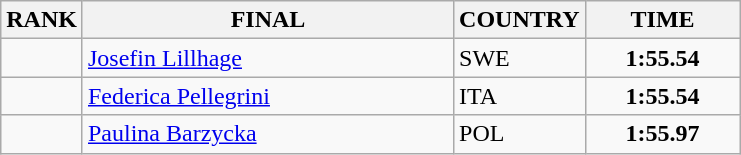<table class="wikitable">
<tr>
<th>RANK</th>
<th align="left" style="width: 15em">FINAL</th>
<th>COUNTRY</th>
<th style="width: 6em">TIME</th>
</tr>
<tr>
<td align="center"></td>
<td><a href='#'>Josefin Lillhage</a></td>
<td> SWE</td>
<td align="center"><strong>1:55.54</strong></td>
</tr>
<tr>
<td align="center"></td>
<td><a href='#'>Federica Pellegrini</a></td>
<td> ITA</td>
<td align="center"><strong>1:55.54</strong></td>
</tr>
<tr>
<td align="center"></td>
<td><a href='#'>Paulina Barzycka</a></td>
<td> POL</td>
<td align="center"><strong>1:55.97</strong></td>
</tr>
</table>
